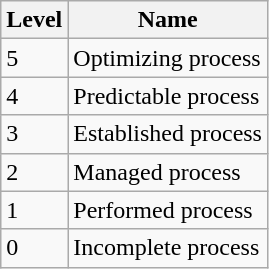<table class="wikitable">
<tr>
<th>Level</th>
<th>Name</th>
</tr>
<tr>
<td>5</td>
<td>Optimizing process</td>
</tr>
<tr>
<td>4</td>
<td>Predictable process</td>
</tr>
<tr>
<td>3</td>
<td>Established process</td>
</tr>
<tr>
<td>2</td>
<td>Managed process</td>
</tr>
<tr>
<td>1</td>
<td>Performed process</td>
</tr>
<tr>
<td>0</td>
<td>Incomplete process</td>
</tr>
</table>
